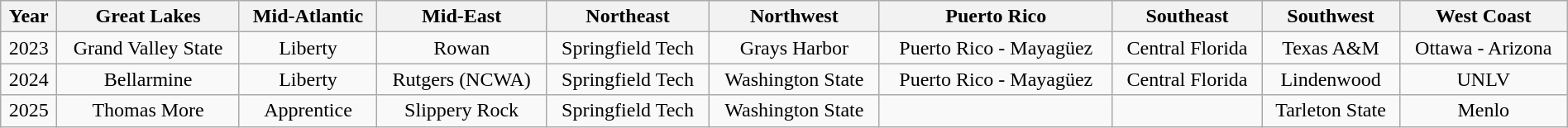<table class="wikitable" style="width:100%; text-align:center;">
<tr>
<th>Year</th>
<th>Great Lakes</th>
<th>Mid-Atlantic</th>
<th>Mid-East</th>
<th>Northeast</th>
<th>Northwest</th>
<th>Puerto Rico</th>
<th>Southeast</th>
<th>Southwest</th>
<th>West Coast</th>
</tr>
<tr>
<td>2023</td>
<td>Grand Valley State</td>
<td>Liberty</td>
<td>Rowan</td>
<td>Springfield Tech</td>
<td>Grays Harbor</td>
<td>Puerto Rico - Mayagüez</td>
<td>Central Florida</td>
<td>Texas A&M</td>
<td>Ottawa - Arizona</td>
</tr>
<tr>
<td>2024</td>
<td>Bellarmine</td>
<td>Liberty</td>
<td>Rutgers (NCWA)</td>
<td>Springfield Tech</td>
<td>Washington State</td>
<td>Puerto Rico - Mayagüez</td>
<td>Central Florida</td>
<td>Lindenwood</td>
<td>UNLV</td>
</tr>
<tr>
<td>2025</td>
<td>Thomas More</td>
<td>Apprentice</td>
<td>Slippery Rock</td>
<td>Springfield Tech</td>
<td>Washington State</td>
<td></td>
<td></td>
<td>Tarleton State</td>
<td>Menlo</td>
</tr>
</table>
